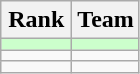<table class="wikitable">
<tr>
<th style="width: 40px;">Rank</th>
<th>Team</th>
</tr>
<tr style="background:#ccffcc;">
<td style="text-align: center;"></td>
<td></td>
</tr>
<tr>
<td style="text-align: center;"></td>
<td></td>
</tr>
<tr>
<td style="text-align: center;"></td>
<td></td>
</tr>
</table>
